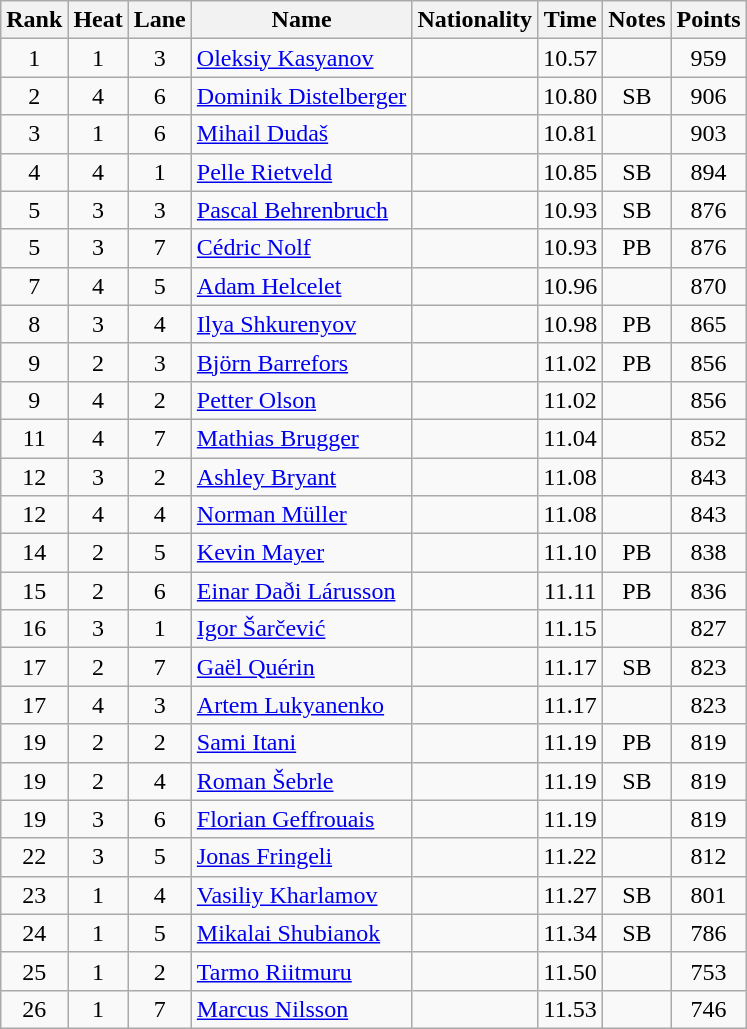<table class="wikitable sortable" style="text-align:center">
<tr>
<th>Rank</th>
<th>Heat</th>
<th>Lane</th>
<th>Name</th>
<th>Nationality</th>
<th>Time</th>
<th>Notes</th>
<th>Points</th>
</tr>
<tr>
<td>1</td>
<td>1</td>
<td>3</td>
<td align="left"><a href='#'>Oleksiy Kasyanov</a></td>
<td align=left></td>
<td>10.57</td>
<td></td>
<td>959</td>
</tr>
<tr>
<td>2</td>
<td>4</td>
<td>6</td>
<td align="left"><a href='#'>Dominik Distelberger</a></td>
<td align=left></td>
<td>10.80</td>
<td>SB</td>
<td>906</td>
</tr>
<tr>
<td>3</td>
<td>1</td>
<td>6</td>
<td align="left"><a href='#'>Mihail Dudaš</a></td>
<td align=left></td>
<td>10.81</td>
<td></td>
<td>903</td>
</tr>
<tr>
<td>4</td>
<td>4</td>
<td>1</td>
<td align="left"><a href='#'>Pelle Rietveld</a></td>
<td align=left></td>
<td>10.85</td>
<td>SB</td>
<td>894</td>
</tr>
<tr>
<td>5</td>
<td>3</td>
<td>3</td>
<td align="left"><a href='#'>Pascal Behrenbruch</a></td>
<td align=left></td>
<td>10.93</td>
<td>SB</td>
<td>876</td>
</tr>
<tr>
<td>5</td>
<td>3</td>
<td>7</td>
<td align="left"><a href='#'>Cédric Nolf</a></td>
<td align=left></td>
<td>10.93</td>
<td>PB</td>
<td>876</td>
</tr>
<tr>
<td>7</td>
<td>4</td>
<td>5</td>
<td align="left"><a href='#'>Adam Helcelet</a></td>
<td align=left></td>
<td>10.96</td>
<td></td>
<td>870</td>
</tr>
<tr>
<td>8</td>
<td>3</td>
<td>4</td>
<td align="left"><a href='#'>Ilya Shkurenyov</a></td>
<td align=left></td>
<td>10.98</td>
<td>PB</td>
<td>865</td>
</tr>
<tr>
<td>9</td>
<td>2</td>
<td>3</td>
<td align="left"><a href='#'>Björn Barrefors</a></td>
<td align=left></td>
<td>11.02</td>
<td>PB</td>
<td>856</td>
</tr>
<tr>
<td>9</td>
<td>4</td>
<td>2</td>
<td align="left"><a href='#'>Petter Olson</a></td>
<td align=left></td>
<td>11.02</td>
<td></td>
<td>856</td>
</tr>
<tr>
<td>11</td>
<td>4</td>
<td>7</td>
<td align="left"><a href='#'>Mathias Brugger</a></td>
<td align=left></td>
<td>11.04</td>
<td></td>
<td>852</td>
</tr>
<tr>
<td>12</td>
<td>3</td>
<td>2</td>
<td align="left"><a href='#'>Ashley Bryant</a></td>
<td align=left></td>
<td>11.08</td>
<td></td>
<td>843</td>
</tr>
<tr>
<td>12</td>
<td>4</td>
<td>4</td>
<td align="left"><a href='#'>Norman Müller</a></td>
<td align=left></td>
<td>11.08</td>
<td></td>
<td>843</td>
</tr>
<tr>
<td>14</td>
<td>2</td>
<td>5</td>
<td align="left"><a href='#'>Kevin Mayer</a></td>
<td align=left></td>
<td>11.10</td>
<td>PB</td>
<td>838</td>
</tr>
<tr>
<td>15</td>
<td>2</td>
<td>6</td>
<td align="left"><a href='#'>Einar Daði Lárusson</a></td>
<td align=left></td>
<td>11.11</td>
<td>PB</td>
<td>836</td>
</tr>
<tr>
<td>16</td>
<td>3</td>
<td>1</td>
<td align="left"><a href='#'>Igor Šarčević</a></td>
<td align=left></td>
<td>11.15</td>
<td></td>
<td>827</td>
</tr>
<tr>
<td>17</td>
<td>2</td>
<td>7</td>
<td align="left"><a href='#'>Gaël Quérin</a></td>
<td align=left></td>
<td>11.17</td>
<td>SB</td>
<td>823</td>
</tr>
<tr>
<td>17</td>
<td>4</td>
<td>3</td>
<td align="left"><a href='#'>Artem Lukyanenko</a></td>
<td align=left></td>
<td>11.17</td>
<td></td>
<td>823</td>
</tr>
<tr>
<td>19</td>
<td>2</td>
<td>2</td>
<td align="left"><a href='#'>Sami Itani</a></td>
<td align=left></td>
<td>11.19</td>
<td>PB</td>
<td>819</td>
</tr>
<tr>
<td>19</td>
<td>2</td>
<td>4</td>
<td align="left"><a href='#'>Roman Šebrle</a></td>
<td align=left></td>
<td>11.19</td>
<td>SB</td>
<td>819</td>
</tr>
<tr>
<td>19</td>
<td>3</td>
<td>6</td>
<td align="left"><a href='#'>Florian Geffrouais</a></td>
<td align=left></td>
<td>11.19</td>
<td></td>
<td>819</td>
</tr>
<tr>
<td>22</td>
<td>3</td>
<td>5</td>
<td align="left"><a href='#'>Jonas Fringeli</a></td>
<td align=left></td>
<td>11.22</td>
<td></td>
<td>812</td>
</tr>
<tr>
<td>23</td>
<td>1</td>
<td>4</td>
<td align="left"><a href='#'>Vasiliy Kharlamov</a></td>
<td align=left></td>
<td>11.27</td>
<td>SB</td>
<td>801</td>
</tr>
<tr>
<td>24</td>
<td>1</td>
<td>5</td>
<td align="left"><a href='#'>Mikalai Shubianok</a></td>
<td align=left></td>
<td>11.34</td>
<td>SB</td>
<td>786</td>
</tr>
<tr>
<td>25</td>
<td>1</td>
<td>2</td>
<td align="left"><a href='#'>Tarmo Riitmuru</a></td>
<td align=left></td>
<td>11.50</td>
<td></td>
<td>753</td>
</tr>
<tr>
<td>26</td>
<td>1</td>
<td>7</td>
<td align="left"><a href='#'>Marcus Nilsson</a></td>
<td align=left></td>
<td>11.53</td>
<td></td>
<td>746</td>
</tr>
</table>
